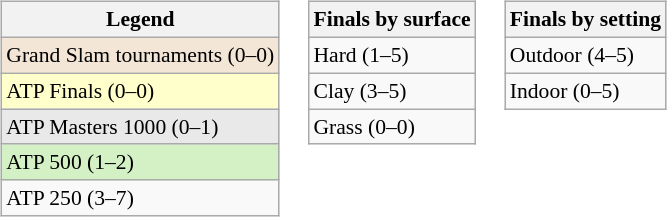<table>
<tr valign="top">
<td><br><table class=wikitable style="font-size:90%">
<tr>
<th>Legend</th>
</tr>
<tr style="background:#f3e6d7;">
<td>Grand Slam tournaments (0–0)</td>
</tr>
<tr style="background:#ffc;">
<td>ATP Finals (0–0)</td>
</tr>
<tr style="background:#e9e9e9;">
<td>ATP Masters 1000 (0–1)</td>
</tr>
<tr style="background:#d4f1c5;">
<td>ATP 500 (1–2)</td>
</tr>
<tr>
<td>ATP 250 (3–7)</td>
</tr>
</table>
</td>
<td><br><table class=wikitable style="font-size:90%">
<tr>
<th>Finals by surface</th>
</tr>
<tr>
<td>Hard (1–5)</td>
</tr>
<tr>
<td>Clay (3–5)</td>
</tr>
<tr>
<td>Grass (0–0)</td>
</tr>
</table>
</td>
<td><br><table class=wikitable style="font-size:90%">
<tr>
<th>Finals by setting</th>
</tr>
<tr>
<td>Outdoor (4–5)</td>
</tr>
<tr>
<td>Indoor (0–5)</td>
</tr>
</table>
</td>
</tr>
</table>
